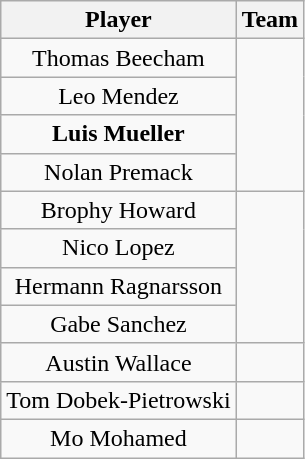<table class="wikitable" style="text-align: center;">
<tr>
<th>Player</th>
<th>Team</th>
</tr>
<tr>
<td>Thomas Beecham</td>
<td rowspan=4></td>
</tr>
<tr>
<td>Leo Mendez</td>
</tr>
<tr>
<td><strong>Luis Mueller</strong></td>
</tr>
<tr>
<td>Nolan Premack</td>
</tr>
<tr>
<td>Brophy Howard</td>
<td rowspan=4></td>
</tr>
<tr>
<td>Nico Lopez</td>
</tr>
<tr>
<td>Hermann Ragnarsson</td>
</tr>
<tr>
<td>Gabe Sanchez</td>
</tr>
<tr>
<td>Austin Wallace</td>
<td></td>
</tr>
<tr>
<td>Tom Dobek-Pietrowski</td>
<td></td>
</tr>
<tr>
<td>Mo Mohamed</td>
<td></td>
</tr>
</table>
